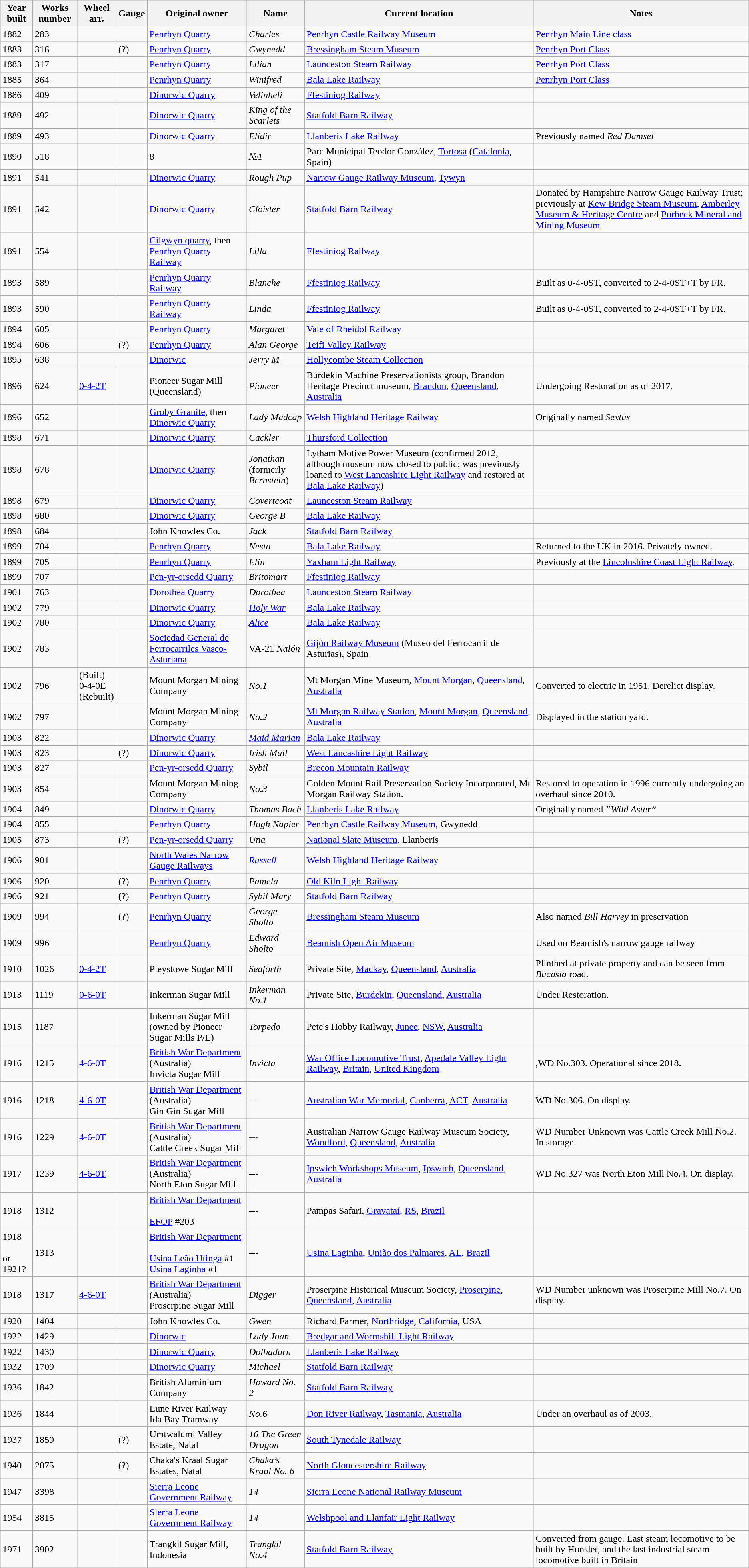<table class="wikitable sortable">
<tr>
<th>Year built</th>
<th>Works number</th>
<th width = "50px">Wheel arr.</th>
<th>Gauge</th>
<th>Original owner</th>
<th>Name</th>
<th>Current location</th>
<th>Notes</th>
</tr>
<tr>
<td>1882</td>
<td>283</td>
<td></td>
<td></td>
<td><a href='#'>Penrhyn Quarry</a></td>
<td><em>Charles</em></td>
<td><a href='#'>Penrhyn Castle Railway Museum</a></td>
<td> <a href='#'>Penrhyn Main Line class</a></td>
</tr>
<tr>
<td>1883</td>
<td>316</td>
<td></td>
<td> (?)</td>
<td><a href='#'>Penrhyn Quarry</a></td>
<td><em>Gwynedd</em></td>
<td><a href='#'>Bressingham Steam Museum</a></td>
<td> <a href='#'>Penrhyn Port Class</a></td>
</tr>
<tr>
<td>1883</td>
<td>317</td>
<td></td>
<td></td>
<td><a href='#'>Penrhyn Quarry</a></td>
<td><em>Lilian</em></td>
<td><a href='#'>Launceston Steam Railway</a></td>
<td> <a href='#'>Penrhyn Port Class</a></td>
</tr>
<tr>
<td>1885</td>
<td>364</td>
<td></td>
<td></td>
<td><a href='#'>Penrhyn Quarry</a></td>
<td><em>Winifred</em></td>
<td><a href='#'>Bala Lake Railway</a></td>
<td> <a href='#'>Penrhyn Port Class</a></td>
</tr>
<tr>
<td>1886</td>
<td>409</td>
<td></td>
<td></td>
<td><a href='#'>Dinorwic Quarry</a></td>
<td><em>Velinheli</em></td>
<td><a href='#'>Ffestiniog Railway</a></td>
<td></td>
</tr>
<tr>
<td>1889</td>
<td>492</td>
<td></td>
<td></td>
<td><a href='#'>Dinorwic Quarry</a></td>
<td><em>King of the Scarlets</em></td>
<td><a href='#'>Statfold Barn Railway</a></td>
<td></td>
</tr>
<tr>
<td>1889</td>
<td>493</td>
<td></td>
<td></td>
<td><a href='#'>Dinorwic Quarry</a></td>
<td><em>Elidir</em></td>
<td><a href='#'>Llanberis Lake Railway</a></td>
<td> Previously named <em>Red Damsel</em> </td>
</tr>
<tr>
<td>1890</td>
<td>518</td>
<td></td>
<td></td>
<td> 8</td>
<td><em> №1</em></td>
<td>Parc Municipal Teodor González, <a href='#'>Tortosa</a> (<a href='#'>Catalonia</a>, Spain)</td>
<td><br></td>
</tr>
<tr>
<td>1891</td>
<td>541</td>
<td></td>
<td></td>
<td><a href='#'>Dinorwic Quarry</a></td>
<td><em>Rough Pup</em></td>
<td><a href='#'>Narrow Gauge Railway Museum</a>, <a href='#'>Tywyn</a></td>
<td></td>
</tr>
<tr>
<td>1891</td>
<td>542</td>
<td></td>
<td></td>
<td><a href='#'>Dinorwic Quarry</a></td>
<td><em>Cloister</em></td>
<td><a href='#'>Statfold Barn Railway</a></td>
<td> Donated by Hampshire Narrow Gauge Railway Trust; previously at <a href='#'>Kew Bridge Steam Museum</a>, <a href='#'>Amberley Museum & Heritage Centre</a> and <a href='#'>Purbeck Mineral and Mining Museum</a></td>
</tr>
<tr>
<td>1891</td>
<td>554</td>
<td></td>
<td></td>
<td><a href='#'>Cilgwyn quarry</a>, then <a href='#'>Penrhyn Quarry Railway</a></td>
<td><em>Lilla</em></td>
<td><a href='#'>Ffestiniog Railway</a></td>
<td></td>
</tr>
<tr>
<td>1893</td>
<td>589</td>
<td></td>
<td></td>
<td><a href='#'>Penrhyn Quarry Railway</a></td>
<td><em>Blanche</em></td>
<td><a href='#'>Ffestiniog Railway</a></td>
<td> Built as 0-4-0ST, converted to 2-4-0ST+T by FR.</td>
</tr>
<tr>
<td>1893</td>
<td>590</td>
<td></td>
<td></td>
<td><a href='#'>Penrhyn Quarry Railway</a></td>
<td><em>Linda </em></td>
<td><a href='#'>Ffestiniog Railway</a></td>
<td> Built as 0-4-0ST, converted to 2-4-0ST+T by FR.</td>
</tr>
<tr>
<td>1894</td>
<td>605</td>
<td></td>
<td></td>
<td><a href='#'>Penrhyn Quarry</a></td>
<td><em>Margaret</em></td>
<td><a href='#'>Vale of Rheidol Railway</a></td>
<td></td>
</tr>
<tr>
<td>1894</td>
<td>606</td>
<td></td>
<td> (?)</td>
<td><a href='#'>Penrhyn Quarry</a></td>
<td><em>Alan George</em></td>
<td><a href='#'>Teifi Valley Railway</a></td>
<td></td>
</tr>
<tr>
<td>1895</td>
<td>638</td>
<td></td>
<td></td>
<td><a href='#'>Dinorwic</a></td>
<td><em>Jerry M </em></td>
<td><a href='#'>Hollycombe Steam Collection</a></td>
<td></td>
</tr>
<tr>
<td>1896</td>
<td>624</td>
<td><a href='#'>0-4-2</a><a href='#'>T</a></td>
<td></td>
<td>Pioneer Sugar Mill (Queensland)</td>
<td><em>Pioneer</em></td>
<td>Burdekin Machine Preservationists group, Brandon Heritage Precinct museum, <a href='#'>Brandon</a>, <a href='#'>Queensland</a>, <a href='#'>Australia</a></td>
<td>Undergoing Restoration as of 2017.</td>
</tr>
<tr>
<td>1896</td>
<td>652</td>
<td></td>
<td></td>
<td><a href='#'>Groby Granite</a>, then <a href='#'>Dinorwic Quarry</a></td>
<td><em>Lady Madcap</em></td>
<td><a href='#'>Welsh Highland Heritage Railway</a></td>
<td>Originally named <em>Sextus</em> </td>
</tr>
<tr>
<td>1898</td>
<td>671</td>
<td></td>
<td></td>
<td><a href='#'>Dinorwic Quarry</a></td>
<td><em>Cackler</em></td>
<td><a href='#'>Thursford Collection</a></td>
<td></td>
</tr>
<tr>
<td>1898</td>
<td>678</td>
<td></td>
<td></td>
<td><a href='#'>Dinorwic Quarry</a></td>
<td><em>Jonathan</em><br>(formerly <em>Bernstein</em>)</td>
<td>Lytham Motive Power Museum (confirmed 2012, although museum now closed to public; was previously loaned to <a href='#'>West Lancashire Light Railway</a> and restored at <a href='#'>Bala Lake Railway</a>)</td>
<td></td>
</tr>
<tr>
<td>1898</td>
<td>679</td>
<td></td>
<td></td>
<td><a href='#'>Dinorwic Quarry</a></td>
<td><em>Covertcoat</em></td>
<td><a href='#'>Launceston Steam Railway</a></td>
<td></td>
</tr>
<tr>
<td>1898</td>
<td>680</td>
<td></td>
<td></td>
<td><a href='#'>Dinorwic Quarry</a></td>
<td><em>George B</em></td>
<td><a href='#'>Bala Lake Railway</a></td>
<td></td>
</tr>
<tr>
<td>1898</td>
<td>684</td>
<td></td>
<td></td>
<td>John Knowles Co.</td>
<td><em>Jack</em></td>
<td><a href='#'>Statfold Barn Railway</a></td>
<td></td>
</tr>
<tr>
<td>1899</td>
<td>704</td>
<td></td>
<td></td>
<td><a href='#'>Penrhyn Quarry</a></td>
<td><em>Nesta</em></td>
<td><a href='#'>Bala Lake Railway</a></td>
<td>Returned to the UK in 2016. Privately owned.</td>
</tr>
<tr>
<td>1899</td>
<td>705</td>
<td></td>
<td></td>
<td><a href='#'>Penrhyn Quarry</a></td>
<td><em>Elin</em></td>
<td><a href='#'>Yaxham Light Railway</a></td>
<td>Previously at the <a href='#'>Lincolnshire Coast Light Railway</a>.<br></td>
</tr>
<tr>
<td>1899</td>
<td>707</td>
<td></td>
<td></td>
<td><a href='#'>Pen-yr-orsedd Quarry</a></td>
<td><em>Britomart</em></td>
<td><a href='#'>Ffestiniog Railway</a></td>
<td></td>
</tr>
<tr>
<td>1901</td>
<td>763</td>
<td></td>
<td></td>
<td><a href='#'>Dorothea Quarry</a></td>
<td><em>Dorothea</em></td>
<td><a href='#'>Launceston Steam Railway</a></td>
<td></td>
</tr>
<tr>
<td>1902</td>
<td>779</td>
<td></td>
<td></td>
<td><a href='#'>Dinorwic Quarry</a></td>
<td><em><a href='#'>Holy War</a></em></td>
<td><a href='#'>Bala Lake Railway</a></td>
<td></td>
</tr>
<tr>
<td>1902</td>
<td>780</td>
<td></td>
<td></td>
<td><a href='#'>Dinorwic Quarry</a></td>
<td><em><a href='#'>Alice</a></em></td>
<td><a href='#'>Bala Lake Railway</a></td>
<td></td>
</tr>
<tr>
<td>1902</td>
<td>783</td>
<td></td>
<td></td>
<td><a href='#'>Sociedad General de Ferrocarriles Vasco-Asturiana</a></td>
<td>VA-21 <em>Nalón</em></td>
<td><a href='#'>Gijón Railway Museum</a> (Museo del Ferrocarril de Asturias), Spain</td>
<td></td>
</tr>
<tr>
<td>1902</td>
<td>796</td>
<td> (Built)<br>0-4-0E<br>(Rebuilt)</td>
<td></td>
<td>Mount Morgan Mining Company</td>
<td><em>No.1</em></td>
<td>Mt Morgan Mine Museum, <a href='#'>Mount Morgan</a>, <a href='#'>Queensland</a>, <a href='#'>Australia</a></td>
<td>Converted to electric in 1951. Derelict display.</td>
</tr>
<tr>
<td>1902</td>
<td>797</td>
<td></td>
<td></td>
<td>Mount Morgan Mining Company</td>
<td><em>No.2</em></td>
<td><a href='#'>Mt Morgan Railway Station</a>, <a href='#'>Mount Morgan</a>, <a href='#'>Queensland</a>, <a href='#'>Australia</a></td>
<td>Displayed in the station yard.</td>
</tr>
<tr>
<td>1903</td>
<td>822</td>
<td></td>
<td></td>
<td><a href='#'>Dinorwic Quarry</a></td>
<td><em><a href='#'>Maid Marian</a></em></td>
<td><a href='#'>Bala Lake Railway</a></td>
<td></td>
</tr>
<tr>
<td>1903</td>
<td>823</td>
<td></td>
<td> (?)</td>
<td><a href='#'>Dinorwic Quarry</a></td>
<td><em> Irish Mail </em></td>
<td><a href='#'>West Lancashire Light Railway</a></td>
<td></td>
</tr>
<tr>
<td>1903</td>
<td>827</td>
<td></td>
<td></td>
<td><a href='#'>Pen-yr-orsedd Quarry</a></td>
<td><em>Sybil</em></td>
<td><a href='#'>Brecon Mountain Railway</a></td>
<td></td>
</tr>
<tr>
<td>1903</td>
<td>854</td>
<td></td>
<td></td>
<td>Mount Morgan Mining Company</td>
<td><em>No.3</em></td>
<td>Golden Mount Rail Preservation Society Incorporated, Mt Morgan Railway Station.</td>
<td>Restored to operation in 1996 currently undergoing an overhaul since 2010.</td>
</tr>
<tr>
<td>1904</td>
<td>849</td>
<td></td>
<td></td>
<td><a href='#'>Dinorwic Quarry</a></td>
<td><em>Thomas Bach</em></td>
<td><a href='#'>Llanberis Lake Railway</a></td>
<td> Originally named <em>“Wild Aster”</em> </td>
</tr>
<tr>
<td>1904</td>
<td>855</td>
<td></td>
<td></td>
<td><a href='#'>Penrhyn Quarry</a></td>
<td><em>Hugh Napier</em></td>
<td><a href='#'>Penrhyn Castle Railway Museum</a>, Gwynedd</td>
<td></td>
</tr>
<tr>
<td>1905</td>
<td>873</td>
<td></td>
<td> (?)</td>
<td><a href='#'>Pen-yr-orsedd Quarry</a></td>
<td><em>Una</em></td>
<td><a href='#'>National Slate Museum</a>, Llanberis</td>
<td></td>
</tr>
<tr>
<td>1906</td>
<td>901</td>
<td></td>
<td></td>
<td><a href='#'>North Wales Narrow Gauge Railways</a></td>
<td><em><a href='#'>Russell</a></em></td>
<td><a href='#'>Welsh Highland Heritage Railway</a></td>
<td></td>
</tr>
<tr>
<td>1906</td>
<td>920</td>
<td></td>
<td> (?)</td>
<td><a href='#'>Penrhyn Quarry</a></td>
<td><em> Pamela </em></td>
<td><a href='#'>Old Kiln Light Railway</a></td>
<td></td>
</tr>
<tr>
<td>1906</td>
<td>921</td>
<td></td>
<td> (?)</td>
<td><a href='#'>Penrhyn Quarry</a></td>
<td><em>Sybil Mary</em></td>
<td><a href='#'>Statfold Barn Railway</a></td>
<td></td>
</tr>
<tr>
<td>1909</td>
<td>994</td>
<td></td>
<td> (?)</td>
<td><a href='#'>Penrhyn Quarry</a></td>
<td><em>George Sholto</em></td>
<td><a href='#'>Bressingham Steam Museum</a></td>
<td> Also named <em>Bill Harvey</em> in preservation </td>
</tr>
<tr>
<td>1909</td>
<td>996</td>
<td></td>
<td></td>
<td><a href='#'>Penrhyn Quarry</a></td>
<td><em>Edward Sholto</em></td>
<td><a href='#'>Beamish Open Air Museum</a></td>
<td> Used on Beamish's narrow gauge railway </td>
</tr>
<tr>
<td>1910</td>
<td>1026</td>
<td><a href='#'>0-4-2</a><a href='#'>T</a></td>
<td></td>
<td>Pleystowe Sugar Mill</td>
<td><em>Seaforth</em></td>
<td>Private Site, <a href='#'>Mackay</a>, <a href='#'>Queensland</a>, <a href='#'>Australia</a></td>
<td>Plinthed at private property and can be seen from <em>Bucasia</em> road.</td>
</tr>
<tr>
<td>1913</td>
<td>1119</td>
<td><a href='#'>0-6-0</a><a href='#'>T</a></td>
<td></td>
<td>Inkerman Sugar Mill</td>
<td><em>Inkerman No.1</em></td>
<td>Private Site, <a href='#'>Burdekin</a>, <a href='#'>Queensland</a>, <a href='#'>Australia</a></td>
<td>Under Restoration.</td>
</tr>
<tr>
<td>1915</td>
<td>1187</td>
<td></td>
<td></td>
<td>Inkerman Sugar Mill (owned by Pioneer Sugar Mills P/L)</td>
<td><em>Torpedo</em></td>
<td>Pete's Hobby Railway, <a href='#'>Junee</a>, <a href='#'>NSW</a>, <a href='#'>Australia</a></td>
<td></td>
</tr>
<tr>
<td>1916</td>
<td>1215</td>
<td><a href='#'>4-6-0</a><a href='#'>T</a></td>
<td></td>
<td><a href='#'>British War Department</a> (Australia)<br>Invicta Sugar Mill</td>
<td><em>Invicta</em></td>
<td><a href='#'>War Office Locomotive Trust</a>, <a href='#'>Apedale Valley Light Railway</a>, <a href='#'>Britain</a>, <a href='#'>United Kingdom</a></td>
<td>,WD No.303. Operational since 2018.</td>
</tr>
<tr>
<td>1916</td>
<td>1218</td>
<td><a href='#'>4-6-0</a><a href='#'>T</a></td>
<td></td>
<td><a href='#'>British War Department</a> (Australia)<br>Gin Gin Sugar Mill</td>
<td>---</td>
<td><a href='#'>Australian War Memorial</a>, <a href='#'>Canberra</a>, <a href='#'>ACT</a>, <a href='#'>Australia</a></td>
<td>WD No.306. On display.</td>
</tr>
<tr>
<td>1916</td>
<td>1229</td>
<td><a href='#'>4-6-0</a><a href='#'>T</a></td>
<td></td>
<td><a href='#'>British War Department</a> (Australia)<br>Cattle Creek Sugar Mill</td>
<td>---</td>
<td>Australian Narrow Gauge Railway Museum Society, <a href='#'>Woodford</a>, <a href='#'>Queensland</a>, <a href='#'>Australia</a></td>
<td>WD Number Unknown was Cattle Creek Mill No.2. In storage.</td>
</tr>
<tr>
<td>1917</td>
<td>1239</td>
<td><a href='#'>4-6-0</a><a href='#'>T</a></td>
<td></td>
<td><a href='#'>British War Department</a> (Australia)<br>North Eton Sugar Mill</td>
<td>---</td>
<td><a href='#'>Ipswich Workshops Museum</a>, <a href='#'>Ipswich</a>, <a href='#'>Queensland</a>, <a href='#'>Australia</a></td>
<td>WD No.327 was North Eton Mill No.4. On display.</td>
</tr>
<tr>
<td>1918</td>
<td>1312</td>
<td></td>
<td></td>
<td><a href='#'>British War Department</a><br><br><a href='#'>EFOP</a> #203</td>
<td>---</td>
<td>Pampas Safari, <a href='#'>Gravataí</a>, <a href='#'>RS</a>, <a href='#'>Brazil</a></td>
<td></td>
</tr>
<tr>
<td>1918<br><br>or<br>
1921?</td>
<td>1313</td>
<td></td>
<td></td>
<td><a href='#'>British War Department</a><br><br><a href='#'>Usina Leão Utinga</a> #1<br>
<a href='#'>Usina Laginha</a> #1</td>
<td>---</td>
<td><a href='#'>Usina Laginha</a>, <a href='#'>União dos Palmares</a>, <a href='#'>AL</a>, <a href='#'>Brazil</a></td>
<td></td>
</tr>
<tr>
<td>1918</td>
<td>1317</td>
<td><a href='#'>4-6-0</a><a href='#'>T</a></td>
<td></td>
<td><a href='#'>British War Department</a> (Australia)<br>Proserpine Sugar Mill</td>
<td><em>Digger</em></td>
<td>Proserpine Historical Museum Society, <a href='#'>Proserpine</a>, <a href='#'>Queensland</a>, <a href='#'>Australia</a></td>
<td>WD Number unknown was Proserpine Mill No.7. On display.</td>
</tr>
<tr>
<td>1920</td>
<td>1404</td>
<td></td>
<td></td>
<td>John Knowles Co.</td>
<td><em>Gwen</em></td>
<td>Richard Farmer, <a href='#'>Northridge, California</a>, USA</td>
<td></td>
</tr>
<tr>
<td>1922</td>
<td>1429</td>
<td></td>
<td></td>
<td><a href='#'>Dinorwic</a></td>
<td><em> Lady Joan </em></td>
<td><a href='#'>Bredgar and Wormshill Light Railway</a></td>
<td></td>
</tr>
<tr>
<td>1922</td>
<td>1430</td>
<td></td>
<td></td>
<td><a href='#'>Dinorwic Quarry</a></td>
<td><em>Dolbadarn</em></td>
<td><a href='#'>Llanberis Lake Railway</a></td>
<td></td>
</tr>
<tr>
<td>1932</td>
<td>1709</td>
<td></td>
<td></td>
<td><a href='#'>Dinorwic Quarry</a></td>
<td><em>Michael</em></td>
<td><a href='#'>Statfold Barn Railway</a></td>
<td></td>
</tr>
<tr>
<td>1936</td>
<td>1842</td>
<td></td>
<td></td>
<td>British Aluminium Company</td>
<td><em>Howard No. 2</em></td>
<td><a href='#'>Statfold Barn Railway</a></td>
<td></td>
</tr>
<tr>
<td>1936</td>
<td>1844</td>
<td></td>
<td></td>
<td>Lune River Railway<br>Ida Bay Tramway</td>
<td><em>No.6</em></td>
<td><a href='#'>Don River Railway</a>, <a href='#'>Tasmania</a>, <a href='#'>Australia</a></td>
<td>Under an overhaul as of 2003.</td>
</tr>
<tr>
<td>1937</td>
<td>1859</td>
<td></td>
<td> (?)</td>
<td>Umtwalumi Valley Estate, Natal</td>
<td><em>16</em> <em>The Green Dragon</em></td>
<td><a href='#'>South Tynedale Railway</a></td>
<td></td>
</tr>
<tr>
<td>1940</td>
<td>2075</td>
<td></td>
<td> (?)</td>
<td>Chaka's Kraal Sugar Estates, Natal</td>
<td><em>Chaka’s Kraal No. 6</em></td>
<td><a href='#'>North Gloucestershire Railway</a></td>
<td></td>
</tr>
<tr>
<td>1947</td>
<td>3398</td>
<td></td>
<td></td>
<td><a href='#'>Sierra Leone Government Railway</a></td>
<td><em>14</em></td>
<td><a href='#'>Sierra Leone National Railway Museum</a></td>
<td></td>
</tr>
<tr>
<td>1954</td>
<td>3815</td>
<td></td>
<td></td>
<td><a href='#'>Sierra Leone Government Railway</a></td>
<td><em>14</em></td>
<td><a href='#'>Welshpool and Llanfair Light Railway</a></td>
<td></td>
</tr>
<tr>
<td>1971</td>
<td>3902</td>
<td></td>
<td></td>
<td>Trangkil Sugar Mill, Indonesia</td>
<td><em>Trangkil No.4</em></td>
<td><a href='#'>Statfold Barn Railway</a></td>
<td> Converted from  gauge. Last steam locomotive to be built by Hunslet, and the last industrial steam locomotive built in Britain</td>
</tr>
</table>
